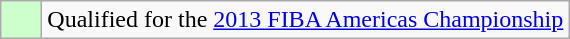<table class="wikitable">
<tr>
<td width=20px bgcolor="#ccffcc"></td>
<td>Qualified for the <a href='#'>2013 FIBA Americas Championship</a></td>
</tr>
</table>
